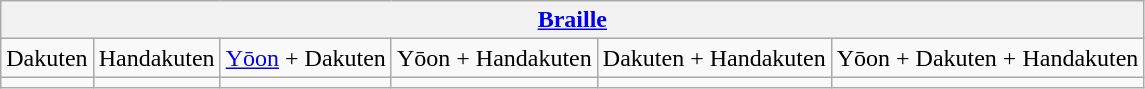<table class="wikitable" style="text-align:center">
<tr>
<th colspan=6><a href='#'>Braille</a></th>
</tr>
<tr>
<td>Dakuten</td>
<td>Handakuten</td>
<td><a href='#'>Yōon</a> + Dakuten</td>
<td>Yōon + Handakuten</td>
<td>Dakuten + Handakuten</td>
<td>Yōon + Dakuten + Handakuten</td>
</tr>
<tr>
<td></td>
<td></td>
<td></td>
<td></td>
<td></td>
<td></td>
</tr>
</table>
